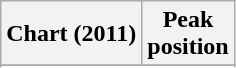<table class="wikitable">
<tr>
<th>Chart (2011)</th>
<th>Peak<br>position</th>
</tr>
<tr>
</tr>
<tr>
</tr>
</table>
